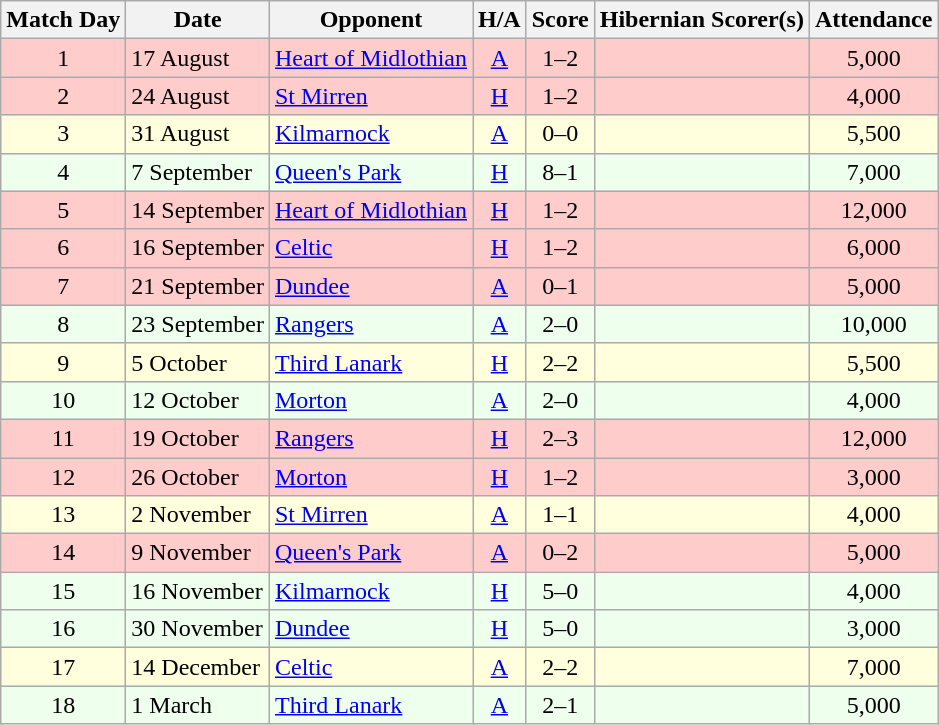<table class="wikitable" style="text-align:center">
<tr>
<th>Match Day</th>
<th>Date</th>
<th>Opponent</th>
<th>H/A</th>
<th>Score</th>
<th>Hibernian Scorer(s)</th>
<th>Attendance</th>
</tr>
<tr bgcolor=#FFCCCC>
<td>1</td>
<td align=left>17 August</td>
<td align=left><a href='#'>Heart of Midlothian</a></td>
<td><a href='#'>A</a></td>
<td>1–2</td>
<td align=left></td>
<td>5,000</td>
</tr>
<tr bgcolor=#FFCCCC>
<td>2</td>
<td align=left>24 August</td>
<td align=left><a href='#'>St Mirren</a></td>
<td><a href='#'>H</a></td>
<td>1–2</td>
<td align=left></td>
<td>4,000</td>
</tr>
<tr bgcolor=#FFFFDD>
<td>3</td>
<td align=left>31 August</td>
<td align=left><a href='#'>Kilmarnock</a></td>
<td><a href='#'>A</a></td>
<td>0–0</td>
<td align=left></td>
<td>5,500</td>
</tr>
<tr bgcolor=#EEFFEE>
<td>4</td>
<td align=left>7 September</td>
<td align=left><a href='#'>Queen's Park</a></td>
<td><a href='#'>H</a></td>
<td>8–1</td>
<td align=left></td>
<td>7,000</td>
</tr>
<tr bgcolor=#FFCCCC>
<td>5</td>
<td align=left>14 September</td>
<td align=left><a href='#'>Heart of Midlothian</a></td>
<td><a href='#'>H</a></td>
<td>1–2</td>
<td align=left></td>
<td>12,000</td>
</tr>
<tr bgcolor=#FFCCCC>
<td>6</td>
<td align=left>16 September</td>
<td align=left><a href='#'>Celtic</a></td>
<td><a href='#'>H</a></td>
<td>1–2</td>
<td align=left></td>
<td>6,000</td>
</tr>
<tr bgcolor=#FFCCCC>
<td>7</td>
<td align=left>21 September</td>
<td align=left><a href='#'>Dundee</a></td>
<td><a href='#'>A</a></td>
<td>0–1</td>
<td align=left></td>
<td>5,000</td>
</tr>
<tr bgcolor=#EEFFEE>
<td>8</td>
<td align=left>23 September</td>
<td align=left><a href='#'>Rangers</a></td>
<td><a href='#'>A</a></td>
<td>2–0</td>
<td align=left></td>
<td>10,000</td>
</tr>
<tr bgcolor=#FFFFDD>
<td>9</td>
<td align=left>5 October</td>
<td align=left><a href='#'>Third Lanark</a></td>
<td><a href='#'>H</a></td>
<td>2–2</td>
<td align=left></td>
<td>5,500</td>
</tr>
<tr bgcolor=#EEFFEE>
<td>10</td>
<td align=left>12 October</td>
<td align=left><a href='#'>Morton</a></td>
<td><a href='#'>A</a></td>
<td>2–0</td>
<td align=left></td>
<td>4,000</td>
</tr>
<tr bgcolor=#FFCCCC>
<td>11</td>
<td align=left>19 October</td>
<td align=left><a href='#'>Rangers</a></td>
<td><a href='#'>H</a></td>
<td>2–3</td>
<td align=left></td>
<td>12,000</td>
</tr>
<tr bgcolor=#FFCCCC>
<td>12</td>
<td align=left>26 October</td>
<td align=left><a href='#'>Morton</a></td>
<td><a href='#'>H</a></td>
<td>1–2</td>
<td align=left></td>
<td>3,000</td>
</tr>
<tr bgcolor=#FFFFDD>
<td>13</td>
<td align=left>2 November</td>
<td align=left><a href='#'>St Mirren</a></td>
<td><a href='#'>A</a></td>
<td>1–1</td>
<td align=left></td>
<td>4,000</td>
</tr>
<tr bgcolor=#FFCCCC>
<td>14</td>
<td align=left>9 November</td>
<td align=left><a href='#'>Queen's Park</a></td>
<td><a href='#'>A</a></td>
<td>0–2</td>
<td align=left></td>
<td>5,000</td>
</tr>
<tr bgcolor=#EEFFEE>
<td>15</td>
<td align=left>16 November</td>
<td align=left><a href='#'>Kilmarnock</a></td>
<td><a href='#'>H</a></td>
<td>5–0</td>
<td align=left></td>
<td>4,000</td>
</tr>
<tr bgcolor=#EEFFEE>
<td>16</td>
<td align=left>30 November</td>
<td align=left><a href='#'>Dundee</a></td>
<td><a href='#'>H</a></td>
<td>5–0</td>
<td align=left></td>
<td>3,000</td>
</tr>
<tr bgcolor=#FFFFDD>
<td>17</td>
<td align=left>14 December</td>
<td align=left><a href='#'>Celtic</a></td>
<td><a href='#'>A</a></td>
<td>2–2</td>
<td align=left></td>
<td>7,000</td>
</tr>
<tr bgcolor=#EEFFEE>
<td>18</td>
<td align=left>1 March</td>
<td align=left><a href='#'>Third Lanark</a></td>
<td><a href='#'>A</a></td>
<td>2–1</td>
<td align=left></td>
<td>5,000</td>
</tr>
</table>
